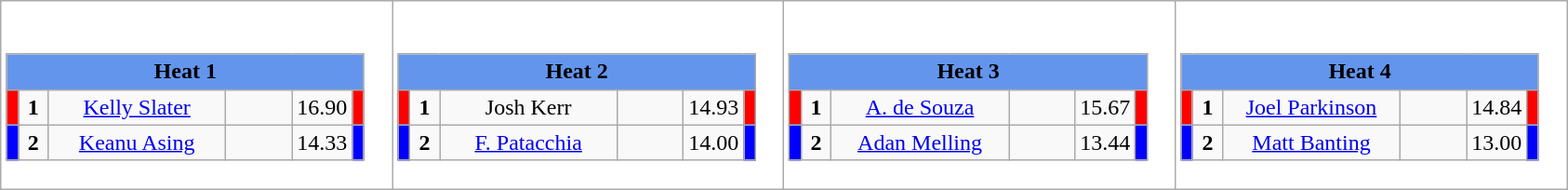<table class="wikitable" style="background:#fff;">
<tr>
<td><div><br><table class="wikitable">
<tr>
<td colspan="6"  style="text-align:center; background:#6495ed;"><strong>Heat 1</strong></td>
</tr>
<tr>
<td style="width:01px; background:#f00;"></td>
<td style="width:14px; text-align:center;"><strong>1</strong></td>
<td style="width:120px; text-align:center;"><a href='#'>Kelly Slater</a></td>
<td style="width:40px; text-align:center;"></td>
<td style="width:20px; text-align:center;">16.90</td>
<td style="width:01px; background:#f00;"></td>
</tr>
<tr>
<td style="width:01px; background:#00f;"></td>
<td style="width:14px; text-align:center;"><strong>2</strong></td>
<td style="width:120px; text-align:center;"><a href='#'>Keanu Asing</a></td>
<td style="width:40px; text-align:center;"></td>
<td style="width:20px; text-align:center;">14.33</td>
<td style="width:01px; background:#00f;"></td>
</tr>
</table>
</div></td>
<td><div><br><table class="wikitable">
<tr>
<td colspan="6"  style="text-align:center; background:#6495ed;"><strong>Heat 2</strong></td>
</tr>
<tr>
<td style="width:01px; background:#f00;"></td>
<td style="width:14px; text-align:center;"><strong>1</strong></td>
<td style="width:120px; text-align:center;">Josh Kerr</td>
<td style="width:40px; text-align:center;"></td>
<td style="width:20px; text-align:center;">14.93</td>
<td style="width:01px; background:#f00;"></td>
</tr>
<tr>
<td style="width:01px; background:#00f;"></td>
<td style="width:14px; text-align:center;"><strong>2</strong></td>
<td style="width:120px; text-align:center;"><a href='#'>F. Patacchia</a></td>
<td style="width:40px; text-align:center;"></td>
<td style="width:20px; text-align:center;">14.00</td>
<td style="width:01px; background:#00f;"></td>
</tr>
</table>
</div></td>
<td><div><br><table class="wikitable">
<tr>
<td colspan="6"  style="text-align:center; background:#6495ed;"><strong>Heat 3</strong></td>
</tr>
<tr>
<td style="width:01px; background:#f00;"></td>
<td style="width:14px; text-align:center;"><strong>1</strong></td>
<td style="width:120px; text-align:center;"><a href='#'>A. de Souza</a></td>
<td style="width:40px; text-align:center;"></td>
<td style="width:20px; text-align:center;">15.67</td>
<td style="width:01px; background:#f00;"></td>
</tr>
<tr>
<td style="width:01px; background:#00f;"></td>
<td style="width:14px; text-align:center;"><strong>2</strong></td>
<td style="width:120px; text-align:center;"><a href='#'>Adan Melling</a></td>
<td style="width:40px; text-align:center;"></td>
<td style="width:20px; text-align:center;">13.44</td>
<td style="width:01px; background:#00f;"></td>
</tr>
</table>
</div></td>
<td><div><br><table class="wikitable">
<tr>
<td colspan="6"  style="text-align:center; background:#6495ed;"><strong>Heat 4</strong></td>
</tr>
<tr>
<td style="width:01px; background:#f00;"></td>
<td style="width:14px; text-align:center;"><strong>1</strong></td>
<td style="width:120px; text-align:center;"><a href='#'>Joel Parkinson</a></td>
<td style="width:40px; text-align:center;"></td>
<td style="width:20px; text-align:center;">14.84</td>
<td style="width:01px; background:#f00;"></td>
</tr>
<tr>
<td style="width:01px; background:#00f;"></td>
<td style="width:14px; text-align:center;"><strong>2</strong></td>
<td style="width:120px; text-align:center;"><a href='#'>Matt Banting</a></td>
<td style="width:40px; text-align:center;"></td>
<td style="width:20px; text-align:center;">13.00</td>
<td style="width:01px; background:#00f;"></td>
</tr>
</table>
</div></td>
</tr>
</table>
